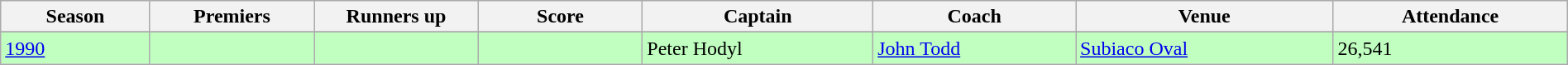<table class="wikitable sortable" style="text-align:left; width:100%">
<tr>
<th>Season</th>
<th scope="col" style="width: 125px;">Premiers</th>
<th scope="col" style="width: 125px;">Runners up</th>
<th scope="col" style="width: 125px;">Score</th>
<th>Captain</th>
<th>Coach</th>
<th>Venue</th>
<th>Attendance</th>
</tr>
<tr>
</tr>
<tr style="background:#C0FFC0;">
<td><a href='#'>1990</a></td>
<td></td>
<td></td>
<td></td>
<td>Peter Hodyl</td>
<td><a href='#'>John Todd</a></td>
<td><a href='#'>Subiaco Oval</a></td>
<td>26,541</td>
</tr>
</table>
